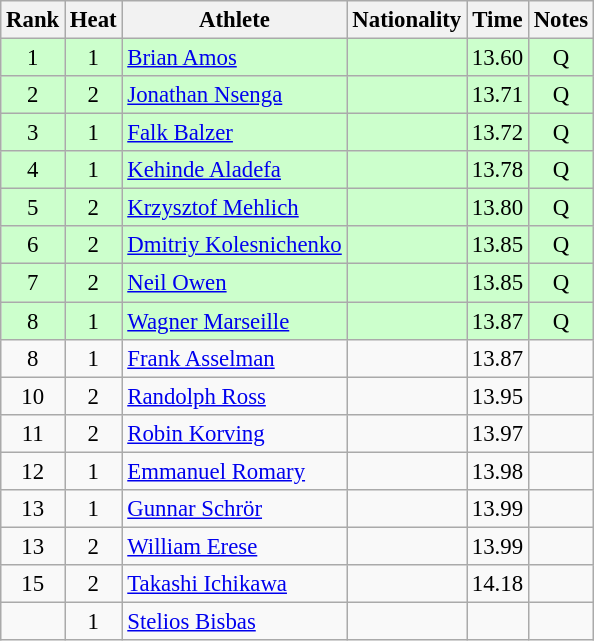<table class="wikitable sortable" style="text-align:center;font-size:95%">
<tr>
<th>Rank</th>
<th>Heat</th>
<th>Athlete</th>
<th>Nationality</th>
<th>Time</th>
<th>Notes</th>
</tr>
<tr bgcolor=ccffcc>
<td>1</td>
<td>1</td>
<td align="left"><a href='#'>Brian Amos</a></td>
<td align=left></td>
<td>13.60</td>
<td>Q</td>
</tr>
<tr bgcolor=ccffcc>
<td>2</td>
<td>2</td>
<td align="left"><a href='#'>Jonathan Nsenga</a></td>
<td align=left></td>
<td>13.71</td>
<td>Q</td>
</tr>
<tr bgcolor=ccffcc>
<td>3</td>
<td>1</td>
<td align="left"><a href='#'>Falk Balzer</a></td>
<td align=left></td>
<td>13.72</td>
<td>Q</td>
</tr>
<tr bgcolor=ccffcc>
<td>4</td>
<td>1</td>
<td align="left"><a href='#'>Kehinde Aladefa</a></td>
<td align=left></td>
<td>13.78</td>
<td>Q</td>
</tr>
<tr bgcolor=ccffcc>
<td>5</td>
<td>2</td>
<td align="left"><a href='#'>Krzysztof Mehlich</a></td>
<td align=left></td>
<td>13.80</td>
<td>Q</td>
</tr>
<tr bgcolor=ccffcc>
<td>6</td>
<td>2</td>
<td align="left"><a href='#'>Dmitriy Kolesnichenko</a></td>
<td align=left></td>
<td>13.85</td>
<td>Q</td>
</tr>
<tr bgcolor=ccffcc>
<td>7</td>
<td>2</td>
<td align="left"><a href='#'>Neil Owen</a></td>
<td align=left></td>
<td>13.85</td>
<td>Q</td>
</tr>
<tr bgcolor=ccffcc>
<td>8</td>
<td>1</td>
<td align="left"><a href='#'>Wagner Marseille</a></td>
<td align=left></td>
<td>13.87</td>
<td>Q</td>
</tr>
<tr>
<td>8</td>
<td>1</td>
<td align="left"><a href='#'>Frank Asselman</a></td>
<td align=left></td>
<td>13.87</td>
<td></td>
</tr>
<tr>
<td>10</td>
<td>2</td>
<td align="left"><a href='#'>Randolph Ross</a></td>
<td align=left></td>
<td>13.95</td>
<td></td>
</tr>
<tr>
<td>11</td>
<td>2</td>
<td align="left"><a href='#'>Robin Korving</a></td>
<td align=left></td>
<td>13.97</td>
<td></td>
</tr>
<tr>
<td>12</td>
<td>1</td>
<td align="left"><a href='#'>Emmanuel Romary</a></td>
<td align=left></td>
<td>13.98</td>
<td></td>
</tr>
<tr>
<td>13</td>
<td>1</td>
<td align="left"><a href='#'>Gunnar Schrör</a></td>
<td align=left></td>
<td>13.99</td>
<td></td>
</tr>
<tr>
<td>13</td>
<td>2</td>
<td align="left"><a href='#'>William Erese</a></td>
<td align=left></td>
<td>13.99</td>
<td></td>
</tr>
<tr>
<td>15</td>
<td>2</td>
<td align="left"><a href='#'>Takashi Ichikawa</a></td>
<td align=left></td>
<td>14.18</td>
<td></td>
</tr>
<tr>
<td></td>
<td>1</td>
<td align="left"><a href='#'>Stelios Bisbas</a></td>
<td align=left></td>
<td></td>
<td></td>
</tr>
</table>
